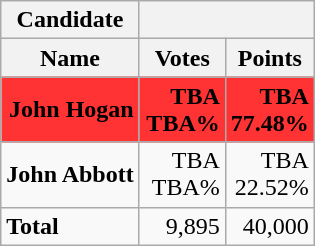<table class="wikitable">
<tr>
<th>Candidate</th>
<th colspan="2"></th>
</tr>
<tr>
<th>Name</th>
<th width = "50">Votes</th>
<th width = "50">Points</th>
</tr>
<tr style="text-align:right;background:#FF3333;">
<td><strong>John Hogan</strong></td>
<td><strong>TBA</strong><br><strong>TBA%</strong></td>
<td><strong>TBA</strong><br> <strong>77.48%</strong></td>
</tr>
<tr style="text-align:right;">
<td><strong>John Abbott</strong></td>
<td>TBA<br>TBA%</td>
<td>TBA<br> 22.52%</td>
</tr>
<tr style="text-align:right;">
<td style="text-align:left;"><strong>Total</strong></td>
<td>9,895</td>
<td>40,000</td>
</tr>
</table>
